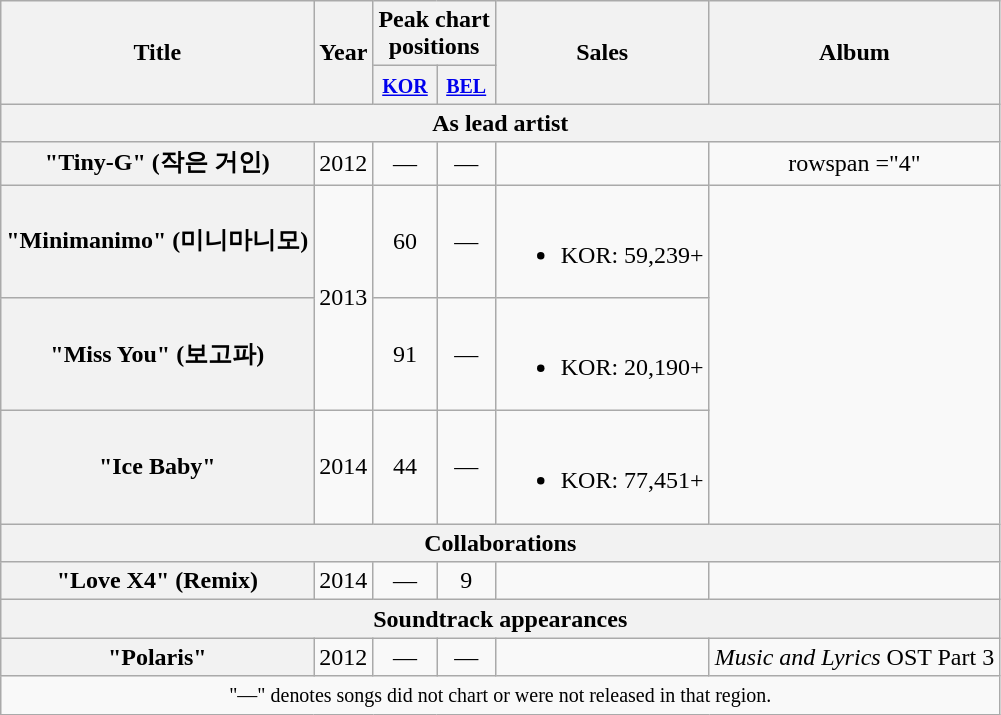<table class="wikitable plainrowheaders" style="text-align:center;">
<tr>
<th scope="col" rowspan="2">Title</th>
<th scope="col" rowspan="2">Year</th>
<th scope="col" colspan="2">Peak chart <br> positions</th>
<th scope="col" rowspan="2">Sales <small></small></th>
<th scope="col" rowspan="2">Album</th>
</tr>
<tr>
<th><small><a href='#'>KOR</a></small><br></th>
<th><small><a href='#'>BEL</a></small><br></th>
</tr>
<tr>
<th scope="col" colspan="6">As lead artist</th>
</tr>
<tr>
<th scope="row">"Tiny-G" (작은 거인)</th>
<td>2012</td>
<td>—</td>
<td>—</td>
<td></td>
<td>rowspan ="4" </td>
</tr>
<tr>
<th scope="row">"Minimanimo" (미니마니모)</th>
<td rowspan="2">2013</td>
<td>60</td>
<td>—</td>
<td><br><ul><li>KOR: 59,239+</li></ul></td>
</tr>
<tr>
<th scope="row">"Miss You" (보고파)</th>
<td>91</td>
<td>—</td>
<td><br><ul><li>KOR: 20,190+</li></ul></td>
</tr>
<tr>
<th scope="row">"Ice Baby"</th>
<td>2014</td>
<td>44</td>
<td>—</td>
<td><br><ul><li>KOR: 77,451+</li></ul></td>
</tr>
<tr>
<th scope="col" colspan="6">Collaborations</th>
</tr>
<tr>
<th scope="row">"Love X4" (Remix)<br></th>
<td>2014</td>
<td>—</td>
<td>9</td>
<td></td>
<td></td>
</tr>
<tr>
<th scope="col" colspan="6">Soundtrack appearances</th>
</tr>
<tr>
<th scope="row">"Polaris"</th>
<td>2012</td>
<td>—</td>
<td>—</td>
<td></td>
<td><em>Music and Lyrics</em> OST Part 3</td>
</tr>
<tr>
<td colspan="6" align="center"><small>"—" denotes songs did not chart or were not released in that region.</small></td>
</tr>
</table>
